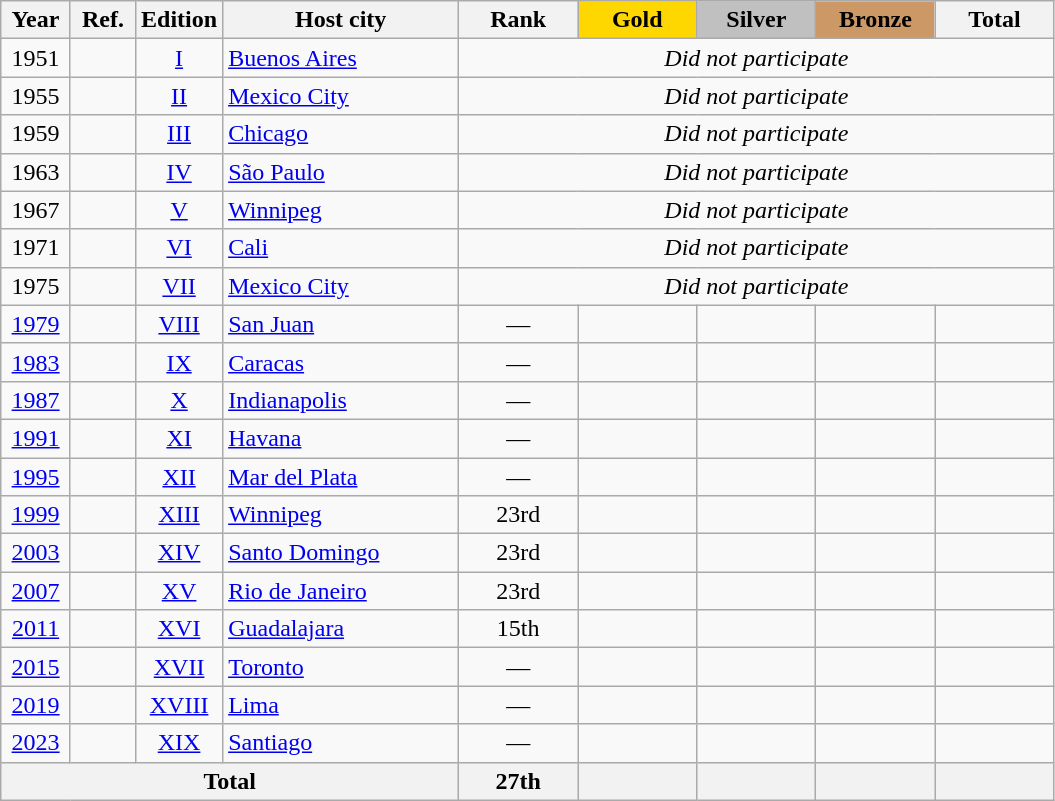<table class="wikitable sortable" style="text-align:center;">
<tr>
<th scope="col"> Year </th>
<th scope="col" class="unsortable"> Ref. </th>
<th scope="col">Edition</th>
<th scope="col" style="width:150px;">Host city</th>
<th scope="col" style="width:4.5em;"> Rank </th>
<th scope="col" style="width:4.5em; background:gold">Gold</th>
<th scope="col" style="width:4.5em; background:silver">Silver</th>
<th scope="col" style="width:4.5em; background:#cc9966">Bronze</th>
<th scope="col" style="width:4.5em;">Total</th>
</tr>
<tr class="sortbottom">
<td><span>1951</span></td>
<td></td>
<td><a href='#'>I</a></td>
<td align=left> <a href='#'>Buenos Aires</a></td>
<td colspan="5"><span><em>Did not participate</em></span></td>
</tr>
<tr class="sortbottom">
<td><span>1955</span></td>
<td></td>
<td><a href='#'>II</a></td>
<td align=left> <a href='#'>Mexico City</a></td>
<td colspan="5"><span><em>Did not participate</em></span></td>
</tr>
<tr class="sortbottom">
<td><span>1959</span></td>
<td></td>
<td><a href='#'>III</a></td>
<td align=left> <a href='#'>Chicago</a></td>
<td colspan="5"><span><em>Did not participate</em></span></td>
</tr>
<tr class="sortbottom">
<td><span>1963</span></td>
<td></td>
<td><a href='#'>IV</a></td>
<td align=left> <a href='#'>São Paulo</a></td>
<td colspan="5"><span><em>Did not participate</em></span></td>
</tr>
<tr class="sortbottom">
<td><span>1967</span></td>
<td></td>
<td><a href='#'>V</a></td>
<td align=left> <a href='#'>Winnipeg</a></td>
<td colspan="5"><span><em>Did not participate</em></span></td>
</tr>
<tr class="sortbottom">
<td><span>1971</span></td>
<td></td>
<td><a href='#'>VI</a></td>
<td align=left> <a href='#'>Cali</a></td>
<td colspan="5"><span><em>Did not participate</em></span></td>
</tr>
<tr class="sortbottom">
<td><span>1975</span></td>
<td></td>
<td><a href='#'>VII</a></td>
<td align=left> <a href='#'>Mexico City</a></td>
<td colspan="5"><span><em>Did not participate</em></span></td>
</tr>
<tr>
<td><a href='#'>1979</a></td>
<td></td>
<td><a href='#'>VIII</a></td>
<td align=left> <a href='#'>San Juan</a></td>
<td>—</td>
<td></td>
<td></td>
<td></td>
<td></td>
</tr>
<tr>
<td><a href='#'>1983</a></td>
<td></td>
<td><a href='#'>IX</a></td>
<td align=left> <a href='#'>Caracas</a></td>
<td>—</td>
<td></td>
<td></td>
<td></td>
<td></td>
</tr>
<tr>
<td><a href='#'>1987</a></td>
<td></td>
<td><a href='#'>X</a></td>
<td align=left> <a href='#'>Indianapolis</a></td>
<td>—</td>
<td></td>
<td></td>
<td></td>
<td></td>
</tr>
<tr>
<td><a href='#'>1991</a></td>
<td></td>
<td><a href='#'>XI</a></td>
<td align=left> <a href='#'>Havana</a></td>
<td>—</td>
<td></td>
<td></td>
<td></td>
<td></td>
</tr>
<tr>
<td><a href='#'>1995</a></td>
<td></td>
<td><a href='#'>XII</a></td>
<td align=left> <a href='#'>Mar del Plata</a></td>
<td>—</td>
<td></td>
<td></td>
<td></td>
<td></td>
</tr>
<tr>
<td><a href='#'>1999</a></td>
<td></td>
<td><a href='#'>XIII</a></td>
<td align=left> <a href='#'>Winnipeg</a></td>
<td>23rd</td>
<td></td>
<td></td>
<td></td>
<td></td>
</tr>
<tr>
<td><a href='#'>2003</a></td>
<td></td>
<td><a href='#'>XIV</a></td>
<td align=left> <a href='#'>Santo Domingo</a></td>
<td>23rd</td>
<td></td>
<td></td>
<td></td>
<td></td>
</tr>
<tr>
<td><a href='#'>2007</a></td>
<td></td>
<td><a href='#'>XV</a></td>
<td align=left> <a href='#'>Rio de Janeiro</a></td>
<td>23rd</td>
<td></td>
<td></td>
<td></td>
<td></td>
</tr>
<tr>
<td><a href='#'>2011</a></td>
<td></td>
<td><a href='#'>XVI</a></td>
<td align=left> <a href='#'>Guadalajara</a></td>
<td>15th</td>
<td></td>
<td></td>
<td></td>
<td></td>
</tr>
<tr>
<td><a href='#'>2015</a></td>
<td></td>
<td><a href='#'>XVII</a></td>
<td align=left> <a href='#'>Toronto</a></td>
<td>—</td>
<td></td>
<td></td>
<td></td>
<td></td>
</tr>
<tr>
<td><a href='#'>2019</a></td>
<td></td>
<td><a href='#'>XVIII</a></td>
<td align=left> <a href='#'>Lima</a></td>
<td>—</td>
<td></td>
<td></td>
<td></td>
<td></td>
</tr>
<tr>
<td><a href='#'>2023</a></td>
<td></td>
<td><a href='#'>XIX</a></td>
<td align=left> <a href='#'>Santiago</a></td>
<td>—</td>
<td></td>
<td></td>
<td></td>
<td></td>
</tr>
<tr class="sortbottom">
<th colspan=4>Total</th>
<th>27th</th>
<th></th>
<th></th>
<th></th>
<th></th>
</tr>
</table>
